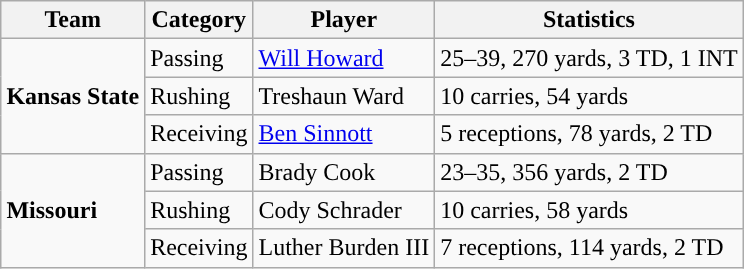<table class="wikitable" style="float: right;">
<tr>
<th>Team</th>
<th>Category</th>
<th>Player</th>
<th>Statistics</th>
</tr>
<tr>
<td rowspan=3><strong>Kansas State</strong></td>
<td>Passing</td>
<td><a href='#'>Will Howard</a></td>
<td>25–39, 270 yards, 3 TD, 1 INT</td>
</tr>
<tr>
<td>Rushing</td>
<td>Treshaun Ward</td>
<td>10 carries, 54 yards</td>
</tr>
<tr>
<td>Receiving</td>
<td><a href='#'>Ben Sinnott</a></td>
<td>5 receptions, 78 yards, 2 TD</td>
</tr>
<tr>
<td rowspan=3><strong>Missouri</strong></td>
<td>Passing</td>
<td>Brady Cook</td>
<td>23–35, 356 yards, 2 TD</td>
</tr>
<tr>
<td>Rushing</td>
<td>Cody Schrader</td>
<td>10 carries, 58 yards</td>
</tr>
<tr>
<td>Receiving</td>
<td>Luther Burden III</td>
<td>7 receptions, 114 yards, 2 TD</td>
</tr>
</table>
